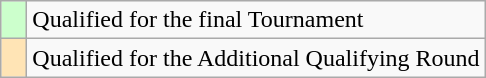<table class="wikitable">
<tr>
<td style="width:10px; background:#cfc;"></td>
<td>Qualified for the final Tournament</td>
</tr>
<tr>
<td style="width:10px; background:moccasin;"></td>
<td>Qualified for the Additional Qualifying Round</td>
</tr>
</table>
